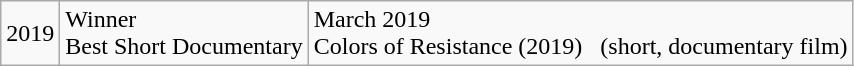<table class="wikitable">
<tr>
<td rowspan="1">2019</td>
<td rowspan="1">Winner<br>Best Short Documentary</td>
<td>March 2019<br>Colors of Resistance (2019)   (short, documentary film)</td>
</tr>
</table>
